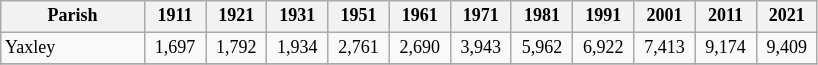<table class="wikitable" style="text-align:center;font-size: 9pt">
<tr>
<th width="90">Parish<br></th>
<th width="35">1911<br></th>
<th width="35">1921<br></th>
<th width="35">1931<br></th>
<th width="35">1951<br></th>
<th width="35">1961<br></th>
<th width="35">1971<br></th>
<th width="35">1981<br></th>
<th width="35">1991<br></th>
<th width="35">2001<br></th>
<th width="35">2011<br></th>
<th width="35">2021<br></th>
</tr>
<tr>
<td align=left>Yaxley</td>
<td align="center">1,697</td>
<td align="center">1,792</td>
<td align="center">1,934</td>
<td align="center">2,761</td>
<td align="center">2,690</td>
<td align="center">3,943</td>
<td align="center">5,962</td>
<td align="center">6,922</td>
<td align="center">7,413</td>
<td align="center">9,174</td>
<td align="center">9,409</td>
</tr>
<tr>
</tr>
</table>
